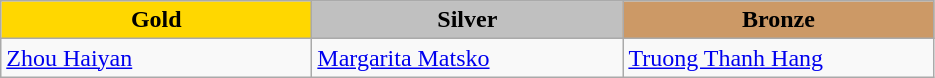<table class="wikitable" style="text-align:left">
<tr align="center">
<td width=200 bgcolor=gold><strong>Gold</strong></td>
<td width=200 bgcolor=silver><strong>Silver</strong></td>
<td width=200 bgcolor=CC9966><strong>Bronze</strong></td>
</tr>
<tr>
<td><a href='#'>Zhou Haiyan</a><br><em></em></td>
<td><a href='#'>Margarita Matsko</a><br><em></em></td>
<td><a href='#'>Truong Thanh Hang</a><br><em></em></td>
</tr>
</table>
